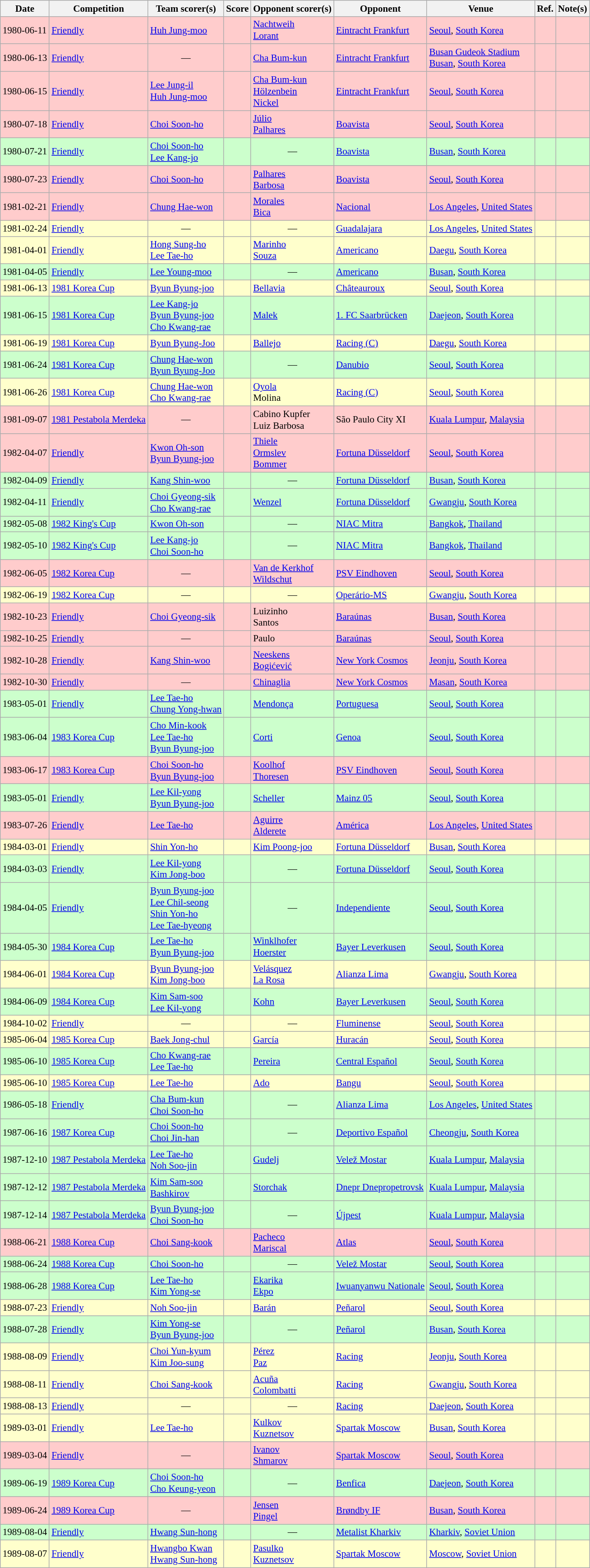<table class="wikitable" style="font-size:88%;">
<tr>
<th>Date</th>
<th>Competition</th>
<th>Team scorer(s)</th>
<th>Score</th>
<th>Opponent scorer(s)</th>
<th>Opponent</th>
<th>Venue</th>
<th>Ref.</th>
<th>Note(s)</th>
</tr>
<tr bgcolor="#ffcccc">
<td>1980-06-11</td>
<td><a href='#'>Friendly</a></td>
<td><a href='#'>Huh Jung-moo</a> </td>
<td></td>
<td><a href='#'>Nachtweih</a> <br><a href='#'>Lorant</a> </td>
<td> <a href='#'>Eintracht Frankfurt</a></td>
<td><a href='#'>Seoul</a>, <a href='#'>South Korea</a></td>
<td></td>
<td></td>
</tr>
<tr bgcolor="#ffcccc">
<td>1980-06-13</td>
<td><a href='#'>Friendly</a></td>
<td align="center">—</td>
<td></td>
<td><a href='#'>Cha Bum-kun</a> </td>
<td> <a href='#'>Eintracht Frankfurt</a></td>
<td><a href='#'>Busan Gudeok Stadium</a><br><a href='#'>Busan</a>, <a href='#'>South Korea</a></td>
<td></td>
<td></td>
</tr>
<tr bgcolor="#ffcccc">
<td>1980-06-15</td>
<td><a href='#'>Friendly</a></td>
<td><a href='#'>Lee Jung-il</a> <br><a href='#'>Huh Jung-moo</a> </td>
<td></td>
<td><a href='#'>Cha Bum-kun</a> <br><a href='#'>Hölzenbein</a> <br><a href='#'>Nickel</a> </td>
<td> <a href='#'>Eintracht Frankfurt</a></td>
<td><a href='#'>Seoul</a>, <a href='#'>South Korea</a></td>
<td></td>
<td></td>
</tr>
<tr bgcolor="#ffcccc">
<td>1980-07-18</td>
<td><a href='#'>Friendly</a></td>
<td><a href='#'>Choi Soon-ho</a> </td>
<td></td>
<td><a href='#'>Júlio</a> <br><a href='#'>Palhares</a> </td>
<td> <a href='#'>Boavista</a></td>
<td><a href='#'>Seoul</a>, <a href='#'>South Korea</a></td>
<td></td>
<td></td>
</tr>
<tr bgcolor="#ccffcc">
<td>1980-07-21</td>
<td><a href='#'>Friendly</a></td>
<td><a href='#'>Choi Soon-ho</a> <br><a href='#'>Lee Kang-jo</a> </td>
<td></td>
<td align="center">—</td>
<td> <a href='#'>Boavista</a></td>
<td><a href='#'>Busan</a>, <a href='#'>South Korea</a></td>
<td></td>
<td></td>
</tr>
<tr bgcolor="#ffcccc">
<td>1980-07-23</td>
<td><a href='#'>Friendly</a></td>
<td><a href='#'>Choi Soon-ho</a> </td>
<td></td>
<td><a href='#'>Palhares</a> <br><a href='#'>Barbosa</a> </td>
<td> <a href='#'>Boavista</a></td>
<td><a href='#'>Seoul</a>, <a href='#'>South Korea</a></td>
<td></td>
<td></td>
</tr>
<tr bgcolor="#ffcccc">
<td>1981-02-21</td>
<td><a href='#'>Friendly</a></td>
<td><a href='#'>Chung Hae-won</a> </td>
<td></td>
<td><a href='#'>Morales</a> <br><a href='#'>Bica</a> </td>
<td> <a href='#'>Nacional</a></td>
<td><a href='#'>Los Angeles</a>, <a href='#'>United States</a></td>
<td></td>
<td></td>
</tr>
<tr bgcolor="#ffffcc">
<td>1981-02-24</td>
<td><a href='#'>Friendly</a></td>
<td align="center">—</td>
<td></td>
<td align="center">—</td>
<td> <a href='#'>Guadalajara</a></td>
<td><a href='#'>Los Angeles</a>, <a href='#'>United States</a></td>
<td></td>
<td></td>
</tr>
<tr bgcolor="#ffffcc">
<td>1981-04-01</td>
<td><a href='#'>Friendly</a></td>
<td><a href='#'>Hong Sung-ho</a> <br><a href='#'>Lee Tae-ho</a> </td>
<td></td>
<td><a href='#'>Marinho</a> <br><a href='#'>Souza</a> </td>
<td> <a href='#'>Americano</a></td>
<td><a href='#'>Daegu</a>, <a href='#'>South Korea</a></td>
<td></td>
<td></td>
</tr>
<tr bgcolor="#ccffcc">
<td>1981-04-05</td>
<td><a href='#'>Friendly</a></td>
<td><a href='#'>Lee Young-moo</a> </td>
<td></td>
<td align="center">—</td>
<td> <a href='#'>Americano</a></td>
<td><a href='#'>Busan</a>, <a href='#'>South Korea</a></td>
<td></td>
<td></td>
</tr>
<tr bgcolor="#ffffcc">
<td>1981-06-13</td>
<td><a href='#'>1981 Korea Cup</a></td>
<td><a href='#'>Byun Byung-joo</a> </td>
<td></td>
<td><a href='#'>Bellavia</a> </td>
<td> <a href='#'>Châteauroux</a></td>
<td><a href='#'>Seoul</a>, <a href='#'>South Korea</a></td>
<td></td>
<td></td>
</tr>
<tr bgcolor="#ccffcc">
<td>1981-06-15</td>
<td><a href='#'>1981 Korea Cup</a></td>
<td><a href='#'>Lee Kang-jo</a> <br><a href='#'>Byun Byung-joo</a> <br><a href='#'>Cho Kwang-rae</a> </td>
<td></td>
<td><a href='#'>Malek</a> </td>
<td> <a href='#'>1. FC Saarbrücken</a></td>
<td><a href='#'>Daejeon</a>, <a href='#'>South Korea</a></td>
<td></td>
<td></td>
</tr>
<tr bgcolor="#ffffcc">
<td>1981-06-19</td>
<td><a href='#'>1981 Korea Cup</a></td>
<td><a href='#'>Byun Byung-Joo</a> </td>
<td></td>
<td><a href='#'>Ballejo</a> </td>
<td> <a href='#'>Racing (C)</a></td>
<td><a href='#'>Daegu</a>, <a href='#'>South Korea</a></td>
<td></td>
<td></td>
</tr>
<tr bgcolor="#ccffcc">
<td>1981-06-24</td>
<td><a href='#'>1981 Korea Cup</a></td>
<td><a href='#'>Chung Hae-won</a> <br><a href='#'>Byun Byung-Joo</a> </td>
<td></td>
<td align="center">—</td>
<td> <a href='#'>Danubio</a></td>
<td><a href='#'>Seoul</a>, <a href='#'>South Korea</a></td>
<td></td>
<td></td>
</tr>
<tr bgcolor="#ffffcc">
<td>1981-06-26</td>
<td><a href='#'>1981 Korea Cup</a></td>
<td><a href='#'>Chung Hae-won</a> <br><a href='#'>Cho Kwang-rae</a> </td>
<td></td>
<td><a href='#'>Oyola</a> <br>Molina </td>
<td> <a href='#'>Racing (C)</a></td>
<td><a href='#'>Seoul</a>, <a href='#'>South Korea</a></td>
<td></td>
<td></td>
</tr>
<tr bgcolor="#ffcccc">
<td>1981-09-07</td>
<td><a href='#'>1981 Pestabola Merdeka</a></td>
<td align="center">—</td>
<td></td>
<td>Cabino Kupfer <br>Luiz Barbosa </td>
<td> São Paulo City XI</td>
<td><a href='#'>Kuala Lumpur</a>, <a href='#'>Malaysia</a></td>
<td></td>
<td></td>
</tr>
<tr bgcolor="#ffcccc">
<td>1982-04-07</td>
<td><a href='#'>Friendly</a></td>
<td><a href='#'>Kwon Oh-son</a> <br><a href='#'>Byun Byung-joo</a> </td>
<td></td>
<td><a href='#'>Thiele</a> <br><a href='#'>Ormslev</a> <br><a href='#'>Bommer</a> </td>
<td> <a href='#'>Fortuna Düsseldorf</a></td>
<td><a href='#'>Seoul</a>, <a href='#'>South Korea</a></td>
<td></td>
<td></td>
</tr>
<tr bgcolor="#ccffcc">
<td>1982-04-09</td>
<td><a href='#'>Friendly</a></td>
<td><a href='#'>Kang Shin-woo</a> </td>
<td></td>
<td align="center">—</td>
<td> <a href='#'>Fortuna Düsseldorf</a></td>
<td><a href='#'>Busan</a>, <a href='#'>South Korea</a></td>
<td></td>
<td></td>
</tr>
<tr bgcolor="#ccffcc">
<td>1982-04-11</td>
<td><a href='#'>Friendly</a></td>
<td><a href='#'>Choi Gyeong-sik</a> <br><a href='#'>Cho Kwang-rae</a> </td>
<td></td>
<td><a href='#'>Wenzel</a> </td>
<td> <a href='#'>Fortuna Düsseldorf</a></td>
<td><a href='#'>Gwangju</a>, <a href='#'>South Korea</a></td>
<td></td>
<td></td>
</tr>
<tr bgcolor="#ccffcc">
<td>1982-05-08</td>
<td><a href='#'>1982 King's Cup</a></td>
<td><a href='#'>Kwon Oh-son</a> </td>
<td></td>
<td align="center">—</td>
<td> <a href='#'>NIAC Mitra</a></td>
<td><a href='#'>Bangkok</a>, <a href='#'>Thailand</a></td>
<td></td>
<td></td>
</tr>
<tr bgcolor="#ccffcc">
<td>1982-05-10</td>
<td><a href='#'>1982 King's Cup</a></td>
<td><a href='#'>Lee Kang-jo</a> <br><a href='#'>Choi Soon-ho</a> </td>
<td></td>
<td align="center">—</td>
<td> <a href='#'>NIAC Mitra</a></td>
<td><a href='#'>Bangkok</a>, <a href='#'>Thailand</a></td>
<td></td>
<td></td>
</tr>
<tr bgcolor="#ffcccc">
<td>1982-06-05</td>
<td><a href='#'>1982 Korea Cup</a></td>
<td align="center">—</td>
<td></td>
<td><a href='#'>Van de Kerkhof</a> <br><a href='#'>Wildschut</a> </td>
<td> <a href='#'>PSV Eindhoven</a></td>
<td><a href='#'>Seoul</a>, <a href='#'>South Korea</a></td>
<td></td>
<td></td>
</tr>
<tr bgcolor="#ffffcc">
<td>1982-06-19</td>
<td><a href='#'>1982 Korea Cup</a></td>
<td align="center">—</td>
<td></td>
<td align="center">—</td>
<td> <a href='#'>Operário-MS</a></td>
<td><a href='#'>Gwangju</a>, <a href='#'>South Korea</a></td>
<td></td>
<td></td>
</tr>
<tr bgcolor="#ffcccc">
<td>1982-10-23</td>
<td><a href='#'>Friendly</a></td>
<td><a href='#'>Choi Gyeong-sik</a> </td>
<td></td>
<td>Luizinho <br>Santos </td>
<td> <a href='#'>Baraúnas</a></td>
<td><a href='#'>Busan</a>, <a href='#'>South Korea</a></td>
<td></td>
<td></td>
</tr>
<tr bgcolor="#ffcccc">
<td>1982-10-25</td>
<td><a href='#'>Friendly</a></td>
<td align="center">—</td>
<td></td>
<td>Paulo </td>
<td> <a href='#'>Baraúnas</a></td>
<td><a href='#'>Seoul</a>, <a href='#'>South Korea</a></td>
<td></td>
<td></td>
</tr>
<tr bgcolor="#ffcccc">
<td>1982-10-28</td>
<td><a href='#'>Friendly</a></td>
<td><a href='#'>Kang Shin-woo</a> </td>
<td></td>
<td><a href='#'>Neeskens</a> <br><a href='#'>Bogićević</a> </td>
<td> <a href='#'>New York Cosmos</a></td>
<td><a href='#'>Jeonju</a>, <a href='#'>South Korea</a></td>
<td></td>
<td></td>
</tr>
<tr bgcolor="#ffcccc">
<td>1982-10-30</td>
<td><a href='#'>Friendly</a></td>
<td align="center">—</td>
<td></td>
<td><a href='#'>Chinaglia</a> </td>
<td> <a href='#'>New York Cosmos</a></td>
<td><a href='#'>Masan</a>, <a href='#'>South Korea</a></td>
<td></td>
<td></td>
</tr>
<tr bgcolor="#ccffcc">
<td>1983-05-01</td>
<td><a href='#'>Friendly</a></td>
<td><a href='#'>Lee Tae-ho</a> <br><a href='#'>Chung Yong-hwan</a> </td>
<td></td>
<td><a href='#'>Mendonça</a> </td>
<td> <a href='#'>Portuguesa</a></td>
<td><a href='#'>Seoul</a>, <a href='#'>South Korea</a></td>
<td></td>
<td></td>
</tr>
<tr bgcolor="#ccffcc">
<td>1983-06-04</td>
<td><a href='#'>1983 Korea Cup</a></td>
<td><a href='#'>Cho Min-kook</a> <br><a href='#'>Lee Tae-ho</a> <br><a href='#'>Byun Byung-joo</a> </td>
<td></td>
<td><a href='#'>Corti</a> </td>
<td> <a href='#'>Genoa</a></td>
<td><a href='#'>Seoul</a>, <a href='#'>South Korea</a></td>
<td></td>
<td></td>
</tr>
<tr bgcolor="#ffcccc">
<td>1983-06-17</td>
<td><a href='#'>1983 Korea Cup</a></td>
<td><a href='#'>Choi Soon-ho</a> <br><a href='#'>Byun Byung-joo</a> </td>
<td></td>
<td><a href='#'>Koolhof</a> <br><a href='#'>Thoresen</a> </td>
<td> <a href='#'>PSV Eindhoven</a></td>
<td><a href='#'>Seoul</a>, <a href='#'>South Korea</a></td>
<td></td>
<td></td>
</tr>
<tr bgcolor="#ccffcc">
<td>1983-05-01</td>
<td><a href='#'>Friendly</a></td>
<td><a href='#'>Lee Kil-yong</a> <br><a href='#'>Byun Byung-joo</a> </td>
<td></td>
<td><a href='#'>Scheller</a> </td>
<td> <a href='#'>Mainz 05</a></td>
<td><a href='#'>Seoul</a>, <a href='#'>South Korea</a></td>
<td></td>
<td></td>
</tr>
<tr bgcolor="#ffcccc">
<td>1983-07-26</td>
<td><a href='#'>Friendly</a></td>
<td><a href='#'>Lee Tae-ho</a> </td>
<td></td>
<td><a href='#'>Aguirre</a> <br><a href='#'>Alderete</a> </td>
<td> <a href='#'>América</a></td>
<td><a href='#'>Los Angeles</a>, <a href='#'>United States</a></td>
<td></td>
<td></td>
</tr>
<tr bgcolor="#ffffcc">
<td>1984-03-01</td>
<td><a href='#'>Friendly</a></td>
<td><a href='#'>Shin Yon-ho</a> </td>
<td></td>
<td><a href='#'>Kim Poong-joo</a> </td>
<td> <a href='#'>Fortuna Düsseldorf</a></td>
<td><a href='#'>Busan</a>, <a href='#'>South Korea</a></td>
<td></td>
<td></td>
</tr>
<tr bgcolor="#ccffcc">
<td>1984-03-03</td>
<td><a href='#'>Friendly</a></td>
<td><a href='#'>Lee Kil-yong</a> <br><a href='#'>Kim Jong-boo</a> </td>
<td></td>
<td align="center">—</td>
<td> <a href='#'>Fortuna Düsseldorf</a></td>
<td><a href='#'>Seoul</a>, <a href='#'>South Korea</a></td>
<td></td>
<td></td>
</tr>
<tr bgcolor="#ccffcc">
<td>1984-04-05</td>
<td><a href='#'>Friendly</a></td>
<td><a href='#'>Byun Byung-joo</a> <br><a href='#'>Lee Chil-seong</a> <br><a href='#'>Shin Yon-ho</a> <br><a href='#'>Lee Tae-hyeong</a> </td>
<td></td>
<td align="center">—</td>
<td> <a href='#'>Independiente</a></td>
<td><a href='#'>Seoul</a>, <a href='#'>South Korea</a></td>
<td></td>
<td></td>
</tr>
<tr bgcolor="#ccffcc">
<td>1984-05-30</td>
<td><a href='#'>1984 Korea Cup</a></td>
<td><a href='#'>Lee Tae-ho</a> <br><a href='#'>Byun Byung-joo</a> </td>
<td></td>
<td><a href='#'>Winklhofer</a> <br><a href='#'>Hoerster</a> </td>
<td> <a href='#'>Bayer Leverkusen</a></td>
<td><a href='#'>Seoul</a>, <a href='#'>South Korea</a></td>
<td></td>
<td></td>
</tr>
<tr bgcolor="#ffffcc">
<td>1984-06-01</td>
<td><a href='#'>1984 Korea Cup</a></td>
<td><a href='#'>Byun Byung-joo</a> <br><a href='#'>Kim Jong-boo</a> </td>
<td></td>
<td><a href='#'>Velásquez</a> <br><a href='#'>La Rosa</a> </td>
<td> <a href='#'>Alianza Lima</a></td>
<td><a href='#'>Gwangju</a>, <a href='#'>South Korea</a></td>
<td></td>
<td></td>
</tr>
<tr bgcolor="#ccffcc">
<td>1984-06-09</td>
<td><a href='#'>1984 Korea Cup</a></td>
<td><a href='#'>Kim Sam-soo</a> <br><a href='#'>Lee Kil-yong</a> </td>
<td></td>
<td><a href='#'>Kohn</a> </td>
<td> <a href='#'>Bayer Leverkusen</a></td>
<td><a href='#'>Seoul</a>, <a href='#'>South Korea</a></td>
<td></td>
<td></td>
</tr>
<tr bgcolor="#ffffcc">
<td>1984-10-02</td>
<td><a href='#'>Friendly</a></td>
<td align="center">—</td>
<td></td>
<td align="center">—</td>
<td> <a href='#'>Fluminense</a></td>
<td><a href='#'>Seoul</a>, <a href='#'>South Korea</a></td>
<td></td>
<td></td>
</tr>
<tr bgcolor="#ffffcc">
<td>1985-06-04</td>
<td><a href='#'>1985 Korea Cup</a></td>
<td><a href='#'>Baek Jong-chul</a> </td>
<td></td>
<td><a href='#'>García</a> </td>
<td> <a href='#'>Huracán</a></td>
<td><a href='#'>Seoul</a>, <a href='#'>South Korea</a></td>
<td></td>
<td></td>
</tr>
<tr bgcolor="#ccffcc">
<td>1985-06-10</td>
<td><a href='#'>1985 Korea Cup</a></td>
<td><a href='#'>Cho Kwang-rae</a> <br><a href='#'>Lee Tae-ho</a> </td>
<td></td>
<td><a href='#'>Pereira</a> </td>
<td> <a href='#'>Central Español</a></td>
<td><a href='#'>Seoul</a>, <a href='#'>South Korea</a></td>
<td></td>
<td></td>
</tr>
<tr bgcolor="#ffffcc">
<td>1985-06-10</td>
<td><a href='#'>1985 Korea Cup</a></td>
<td><a href='#'>Lee Tae-ho</a> </td>
<td></td>
<td><a href='#'>Ado</a> </td>
<td> <a href='#'>Bangu</a></td>
<td><a href='#'>Seoul</a>, <a href='#'>South Korea</a></td>
<td></td>
<td></td>
</tr>
<tr bgcolor="#ccffcc">
<td>1986-05-18</td>
<td><a href='#'>Friendly</a></td>
<td><a href='#'>Cha Bum-kun</a> <br><a href='#'>Choi Soon-ho</a> </td>
<td></td>
<td align="center">—</td>
<td> <a href='#'>Alianza Lima</a></td>
<td><a href='#'>Los Angeles</a>, <a href='#'>United States</a></td>
<td></td>
<td></td>
</tr>
<tr bgcolor="#ccffcc">
<td>1987-06-16</td>
<td><a href='#'>1987 Korea Cup</a></td>
<td><a href='#'>Choi Soon-ho</a> <br><a href='#'>Choi Jin-han</a> </td>
<td></td>
<td align="center">—</td>
<td> <a href='#'>Deportivo Español</a></td>
<td><a href='#'>Cheongju</a>, <a href='#'>South Korea</a></td>
<td></td>
<td></td>
</tr>
<tr bgcolor="#ccffcc">
<td>1987-12-10</td>
<td><a href='#'>1987 Pestabola Merdeka</a></td>
<td><a href='#'>Lee Tae-ho</a> <br><a href='#'>Noh Soo-jin</a> </td>
<td></td>
<td><a href='#'>Gudelj</a> </td>
<td> <a href='#'>Velež Mostar</a></td>
<td><a href='#'>Kuala Lumpur</a>, <a href='#'>Malaysia</a></td>
<td></td>
<td></td>
</tr>
<tr bgcolor="#ccffcc">
<td>1987-12-12</td>
<td><a href='#'>1987 Pestabola Merdeka</a></td>
<td><a href='#'>Kim Sam-soo</a> <br><a href='#'>Bashkirov</a> </td>
<td></td>
<td><a href='#'>Storchak</a> </td>
<td> <a href='#'>Dnepr Dnepropetrovsk</a></td>
<td><a href='#'>Kuala Lumpur</a>, <a href='#'>Malaysia</a></td>
<td></td>
<td></td>
</tr>
<tr bgcolor="#ccffcc">
<td>1987-12-14</td>
<td><a href='#'>1987 Pestabola Merdeka</a></td>
<td><a href='#'>Byun Byung-joo</a> <br><a href='#'>Choi Soon-ho</a> </td>
<td></td>
<td align="center">—</td>
<td> <a href='#'>Újpest</a></td>
<td><a href='#'>Kuala Lumpur</a>, <a href='#'>Malaysia</a></td>
<td></td>
<td></td>
</tr>
<tr bgcolor="#ffcccc">
<td>1988-06-21</td>
<td><a href='#'>1988 Korea Cup</a></td>
<td><a href='#'>Choi Sang-kook</a> </td>
<td></td>
<td><a href='#'>Pacheco</a> <br><a href='#'>Mariscal</a> </td>
<td> <a href='#'>Atlas</a></td>
<td><a href='#'>Seoul</a>, <a href='#'>South Korea</a></td>
<td></td>
<td></td>
</tr>
<tr bgcolor="#ccffcc">
<td>1988-06-24</td>
<td><a href='#'>1988 Korea Cup</a></td>
<td><a href='#'>Choi Soon-ho</a> </td>
<td></td>
<td align="center">—</td>
<td> <a href='#'>Velež Mostar</a></td>
<td><a href='#'>Seoul</a>, <a href='#'>South Korea</a></td>
<td></td>
<td></td>
</tr>
<tr bgcolor="#ccffcc">
<td>1988-06-28</td>
<td><a href='#'>1988 Korea Cup</a></td>
<td><a href='#'>Lee Tae-ho</a> <br><a href='#'>Kim Yong-se</a> </td>
<td></td>
<td><a href='#'>Ekarika</a> <br><a href='#'>Ekpo</a> </td>
<td> <a href='#'>Iwuanyanwu Nationale</a></td>
<td><a href='#'>Seoul</a>, <a href='#'>South Korea</a></td>
<td></td>
<td></td>
</tr>
<tr bgcolor="#ffffcc">
<td>1988-07-23</td>
<td><a href='#'>Friendly</a></td>
<td><a href='#'>Noh Soo-jin</a> </td>
<td></td>
<td><a href='#'>Barán</a> </td>
<td> <a href='#'>Peñarol</a></td>
<td><a href='#'>Seoul</a>, <a href='#'>South Korea</a></td>
<td></td>
<td></td>
</tr>
<tr bgcolor="#ccffcc">
<td>1988-07-28</td>
<td><a href='#'>Friendly</a></td>
<td><a href='#'>Kim Yong-se</a> <br><a href='#'>Byun Byung-joo</a> </td>
<td></td>
<td align="center">—</td>
<td> <a href='#'>Peñarol</a></td>
<td><a href='#'>Busan</a>, <a href='#'>South Korea</a></td>
<td></td>
<td></td>
</tr>
<tr bgcolor="#ffffcc">
<td>1988-08-09</td>
<td><a href='#'>Friendly</a></td>
<td><a href='#'>Choi Yun-kyum</a> <br><a href='#'>Kim Joo-sung</a> </td>
<td></td>
<td><a href='#'>Pérez</a> <br><a href='#'>Paz</a> </td>
<td> <a href='#'>Racing</a></td>
<td><a href='#'>Jeonju</a>, <a href='#'>South Korea</a></td>
<td></td>
<td></td>
</tr>
<tr bgcolor="#ffffcc">
<td>1988-08-11</td>
<td><a href='#'>Friendly</a></td>
<td><a href='#'>Choi Sang-kook</a> </td>
<td></td>
<td><a href='#'>Acuña</a> <br><a href='#'>Colombatti</a> </td>
<td> <a href='#'>Racing</a></td>
<td><a href='#'>Gwangju</a>, <a href='#'>South Korea</a></td>
<td></td>
<td></td>
</tr>
<tr bgcolor="#ffffcc">
<td>1988-08-13</td>
<td><a href='#'>Friendly</a></td>
<td align="center">—</td>
<td></td>
<td align="center">—</td>
<td> <a href='#'>Racing</a></td>
<td><a href='#'>Daejeon</a>, <a href='#'>South Korea</a></td>
<td></td>
<td></td>
</tr>
<tr bgcolor="#ffffcc">
<td>1989-03-01</td>
<td><a href='#'>Friendly</a></td>
<td><a href='#'>Lee Tae-ho</a> </td>
<td></td>
<td><a href='#'>Kulkov</a> <br><a href='#'>Kuznetsov</a> </td>
<td> <a href='#'>Spartak Moscow</a></td>
<td><a href='#'>Busan</a>, <a href='#'>South Korea</a></td>
<td></td>
<td></td>
</tr>
<tr bgcolor="#ffcccc">
<td>1989-03-04</td>
<td><a href='#'>Friendly</a></td>
<td align="center">—</td>
<td></td>
<td><a href='#'>Ivanov</a> <br><a href='#'>Shmarov</a> </td>
<td> <a href='#'>Spartak Moscow</a></td>
<td><a href='#'>Seoul</a>, <a href='#'>South Korea</a></td>
<td></td>
<td></td>
</tr>
<tr bgcolor="#ccffcc">
<td>1989-06-19</td>
<td><a href='#'>1989 Korea Cup</a></td>
<td><a href='#'>Choi Soon-ho</a> <br><a href='#'>Cho Keung-yeon</a> </td>
<td></td>
<td align="center">—</td>
<td> <a href='#'>Benfica</a></td>
<td><a href='#'>Daejeon</a>, <a href='#'>South Korea</a></td>
<td></td>
<td></td>
</tr>
<tr bgcolor="#ffcccc">
<td>1989-06-24</td>
<td><a href='#'>1989 Korea Cup</a></td>
<td align="center">—</td>
<td></td>
<td><a href='#'>Jensen</a> <br><a href='#'>Pingel</a> </td>
<td> <a href='#'>Brøndby IF</a></td>
<td><a href='#'>Busan</a>, <a href='#'>South Korea</a></td>
<td></td>
<td></td>
</tr>
<tr bgcolor="#ccffcc">
<td>1989-08-04</td>
<td><a href='#'>Friendly</a></td>
<td><a href='#'>Hwang Sun-hong</a> </td>
<td></td>
<td align="center">—</td>
<td> <a href='#'>Metalist Kharkiv</a></td>
<td><a href='#'>Kharkiv</a>, <a href='#'>Soviet Union</a></td>
<td></td>
<td></td>
</tr>
<tr bgcolor="#ffffcc">
<td>1989-08-07</td>
<td><a href='#'>Friendly</a></td>
<td><a href='#'>Hwangbo Kwan</a> <br><a href='#'>Hwang Sun-hong</a> </td>
<td></td>
<td><a href='#'>Pasulko</a> <br><a href='#'>Kuznetsov</a> </td>
<td> <a href='#'>Spartak Moscow</a></td>
<td><a href='#'>Moscow</a>, <a href='#'>Soviet Union</a></td>
<td></td>
<td></td>
</tr>
</table>
